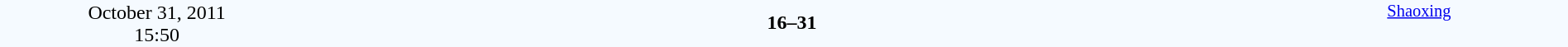<table style="width: 100%; background:#F5FAFF;" cellspacing="0">
<tr>
<td align=center rowspan=3 width=20%>October 31, 2011<br>15:50</td>
</tr>
<tr>
<td width=24% align=right></td>
<td align=center width=13%><strong>16–31</strong></td>
<td width=24%><strong></strong></td>
<td style=font-size:85% rowspan=3 valign=top align=center><a href='#'>Shaoxing</a></td>
</tr>
<tr style=font-size:85%>
<td align=right></td>
<td align=center></td>
<td></td>
</tr>
</table>
